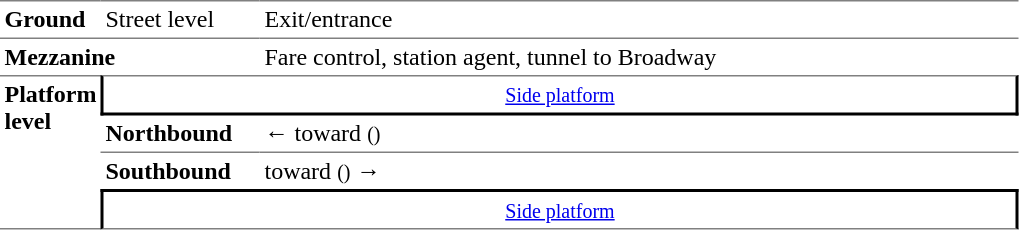<table cellspacing=0 cellpadding=3>
<tr>
<td style="border-top:solid 1px gray;" width=50><strong>Ground</strong></td>
<td style="border-top:solid 1px gray;" width=100>Street level</td>
<td style="border-top:solid 1px gray;" width=500>Exit/entrance<br></td>
</tr>
<tr>
<td style="border-top:solid 1px gray;" colspan=2><strong>Mezzanine</strong></td>
<td style="border-top:solid 1px gray;">Fare control, station agent, tunnel to Broadway</td>
</tr>
<tr>
<td style="border-top:solid 1px gray;border-bottom:solid 1px gray;" rowspan=5 valign=top><strong>Platform<br>level</strong></td>
<td style="border-top:solid 1px gray;border-right:solid 2px black;border-left:solid 2px black;border-bottom:solid 2px black;text-align:center;" colspan=2><small><a href='#'>Side platform</a></small></td>
</tr>
<tr>
<td><span><strong>Northbound</strong></span></td>
<td>←  toward  <small>()</small></td>
</tr>
<tr>
<td style="border-top:solid 1px gray;"><span><strong>Southbound</strong></span></td>
<td style="border-top:solid 1px gray;">  toward  <small>()</small> →</td>
</tr>
<tr>
<td style="border-top:solid 2px black;border-right:solid 2px black;border-left:solid 2px black;border-bottom:solid 1px gray;text-align:center;" colspan=2><small><a href='#'>Side platform</a></small></td>
</tr>
</table>
